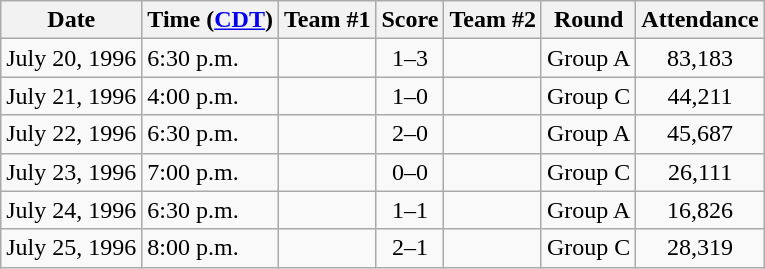<table class="wikitable" style=font-size:100%>
<tr>
<th>Date</th>
<th>Time (<a href='#'>CDT</a>)</th>
<th>Team #1</th>
<th>Score</th>
<th>Team #2</th>
<th>Round</th>
<th>Attendance</th>
</tr>
<tr>
<td>July 20, 1996</td>
<td>6:30 p.m.</td>
<td></td>
<td style="text-align:center;">1–3</td>
<td><strong></strong></td>
<td>Group A</td>
<td style="text-align:center;">83,183</td>
</tr>
<tr>
<td>July 21, 1996</td>
<td>4:00 p.m.</td>
<td><strong></strong></td>
<td style="text-align:center;">1–0</td>
<td></td>
<td>Group C</td>
<td style="text-align:center;">44,211</td>
</tr>
<tr>
<td>July 22, 1996</td>
<td>6:30 p.m.</td>
<td><strong></strong></td>
<td style="text-align:center;">2–0</td>
<td></td>
<td>Group A</td>
<td style="text-align:center;">45,687</td>
</tr>
<tr>
<td>July 23, 1996</td>
<td>7:00 p.m.</td>
<td></td>
<td style="text-align:center;">0–0</td>
<td></td>
<td>Group C</td>
<td style="text-align:center;">26,111</td>
</tr>
<tr>
<td>July 24, 1996</td>
<td>6:30 p.m.</td>
<td></td>
<td style="text-align:center;">1–1</td>
<td></td>
<td>Group A</td>
<td style="text-align:center;">16,826</td>
</tr>
<tr>
<td>July 25, 1996</td>
<td>8:00 p.m.</td>
<td><strong></strong></td>
<td style="text-align:center;">2–1</td>
<td></td>
<td>Group C</td>
<td style="text-align:center;">28,319</td>
</tr>
</table>
